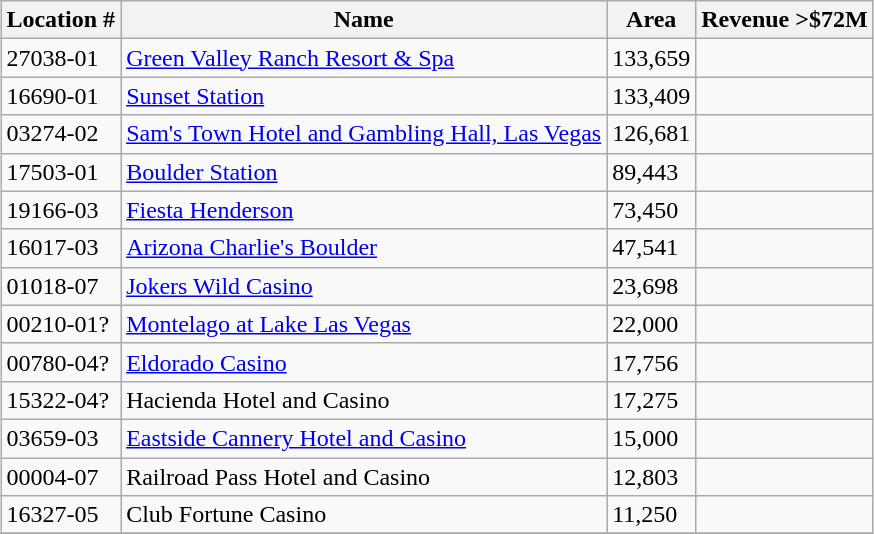<table class="wikitable" border="1" style="margin: 1em auto 1em auto">
<tr>
<th>Location #</th>
<th>Name</th>
<th>Area</th>
<th>Revenue >$72M</th>
</tr>
<tr>
<td>27038-01</td>
<td><a href='#'>Green Valley Ranch Resort & Spa</a></td>
<td>133,659</td>
<td></td>
</tr>
<tr>
<td>16690-01</td>
<td><a href='#'>Sunset Station</a></td>
<td>133,409</td>
<td></td>
</tr>
<tr>
<td>03274-02</td>
<td><a href='#'>Sam's Town Hotel and Gambling Hall, Las Vegas</a></td>
<td>126,681</td>
<td></td>
</tr>
<tr>
<td>17503-01</td>
<td><a href='#'>Boulder Station</a></td>
<td>89,443</td>
<td></td>
</tr>
<tr>
<td>19166-03</td>
<td><a href='#'>Fiesta Henderson</a></td>
<td>73,450</td>
<td></td>
</tr>
<tr>
<td>16017-03</td>
<td><a href='#'>Arizona Charlie's Boulder</a></td>
<td>47,541</td>
<td></td>
</tr>
<tr>
<td>01018-07</td>
<td><a href='#'>Jokers Wild Casino</a></td>
<td>23,698</td>
<td></td>
</tr>
<tr>
<td>00210-01?</td>
<td><a href='#'>Montelago at Lake Las Vegas</a></td>
<td>22,000</td>
<td></td>
</tr>
<tr>
<td>00780-04?</td>
<td><a href='#'>Eldorado Casino</a></td>
<td>17,756</td>
<td></td>
</tr>
<tr>
<td>15322-04?</td>
<td>Hacienda Hotel and Casino</td>
<td>17,275</td>
<td></td>
</tr>
<tr>
<td>03659-03</td>
<td><a href='#'>Eastside Cannery Hotel and Casino</a></td>
<td>15,000</td>
<td></td>
</tr>
<tr>
<td>00004-07</td>
<td>Railroad Pass Hotel and Casino</td>
<td>12,803</td>
<td></td>
</tr>
<tr>
<td>16327-05</td>
<td>Club Fortune Casino</td>
<td>11,250</td>
<td></td>
</tr>
<tr>
</tr>
</table>
